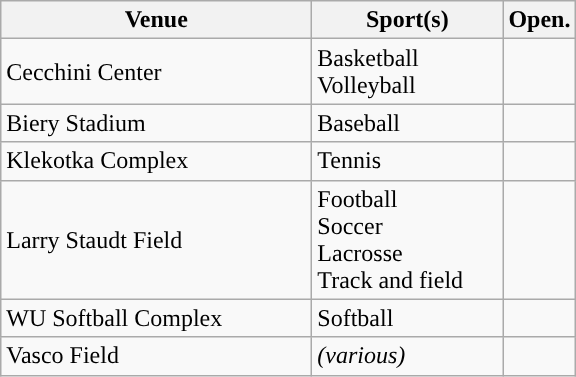<table class="wikitable"; style= "text-align: ">
<tr>
<th width=200px>Venue</th>
<th width=120px>Sport(s)</th>
<th width=px>Open.</th>
</tr>
<tr>
<td>Cecchini Center</td>
<td>Basketball <br> Volleyball</td>
<td></td>
</tr>
<tr>
<td>Biery Stadium</td>
<td>Baseball</td>
<td></td>
</tr>
<tr>
<td>Klekotka Complex</td>
<td>Tennis</td>
<td></td>
</tr>
<tr>
<td>Larry Staudt Field</td>
<td>Football  <br> Soccer <br> Lacrosse <br> Track and field</td>
<td></td>
</tr>
<tr>
<td>WU Softball Complex</td>
<td>Softball</td>
<td></td>
</tr>
<tr>
<td>Vasco Field</td>
<td><em>(various)</em></td>
<td></td>
</tr>
</table>
